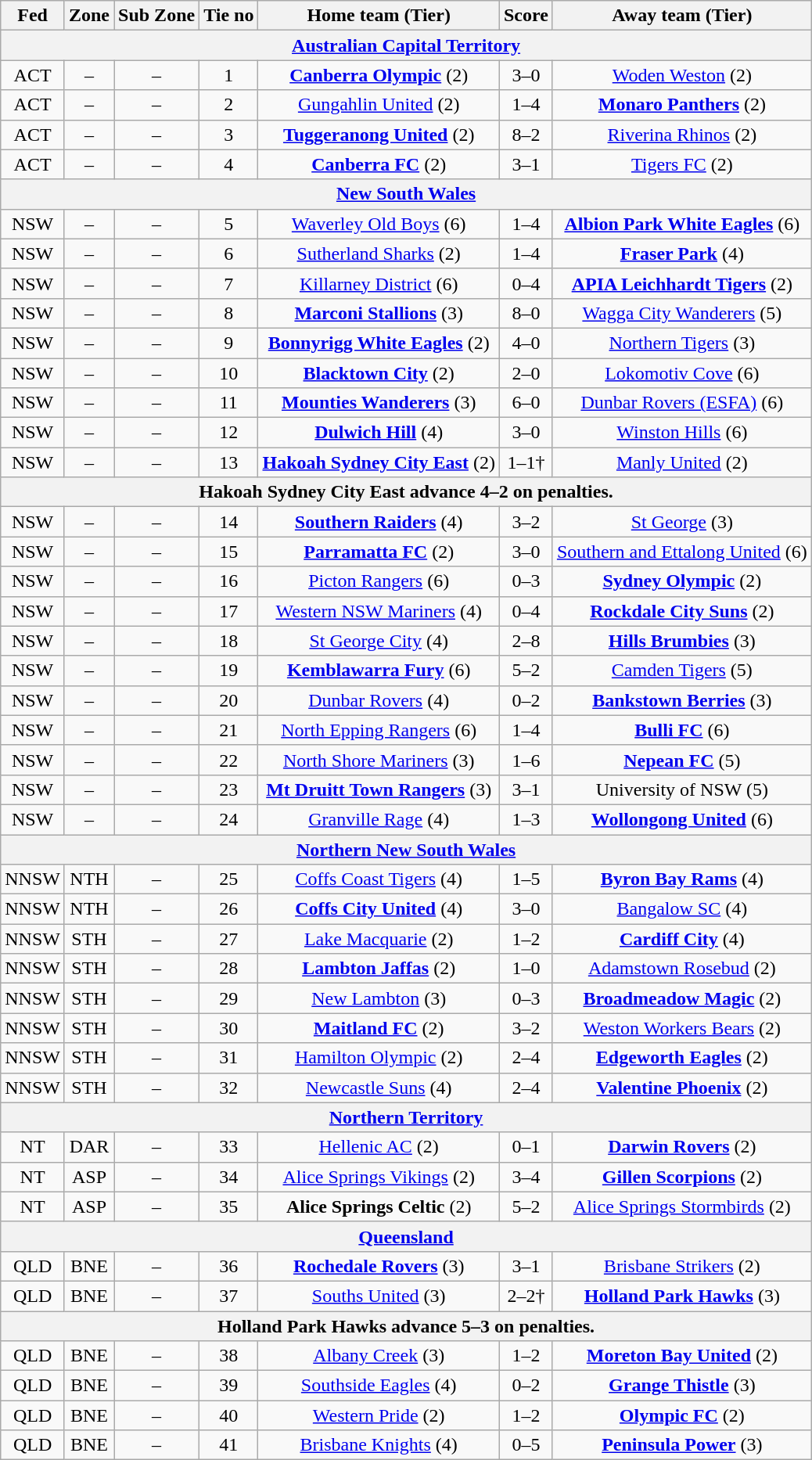<table class="wikitable" style="text-align:center">
<tr>
<th>Fed</th>
<th>Zone</th>
<th>Sub Zone</th>
<th>Tie no</th>
<th>Home team (Tier)</th>
<th>Score</th>
<th>Away team (Tier)</th>
</tr>
<tr>
<th colspan=7><a href='#'>Australian Capital Territory</a></th>
</tr>
<tr>
<td>ACT</td>
<td>–</td>
<td>–</td>
<td>1</td>
<td><strong><a href='#'>Canberra Olympic</a></strong> (2)</td>
<td>3–0</td>
<td><a href='#'>Woden Weston</a> (2)</td>
</tr>
<tr>
<td>ACT</td>
<td>–</td>
<td>–</td>
<td>2</td>
<td><a href='#'>Gungahlin United</a> (2)</td>
<td>1–4</td>
<td><strong><a href='#'>Monaro Panthers</a></strong> (2)</td>
</tr>
<tr>
<td>ACT</td>
<td>–</td>
<td>–</td>
<td>3</td>
<td><strong><a href='#'>Tuggeranong United</a></strong> (2)</td>
<td>8–2</td>
<td><a href='#'>Riverina Rhinos</a> (2)</td>
</tr>
<tr>
<td>ACT</td>
<td>–</td>
<td>–</td>
<td>4</td>
<td><strong><a href='#'>Canberra FC</a></strong> (2)</td>
<td>3–1</td>
<td><a href='#'>Tigers FC</a> (2)</td>
</tr>
<tr>
<th colspan=7><a href='#'>New South Wales</a></th>
</tr>
<tr>
<td>NSW</td>
<td>–</td>
<td>–</td>
<td>5</td>
<td><a href='#'>Waverley Old Boys</a> (6)</td>
<td>1–4</td>
<td><strong><a href='#'>Albion Park White Eagles</a></strong> (6)</td>
</tr>
<tr>
<td>NSW</td>
<td>–</td>
<td>–</td>
<td>6</td>
<td><a href='#'>Sutherland Sharks</a> (2)</td>
<td>1–4</td>
<td><strong><a href='#'>Fraser Park</a></strong> (4)</td>
</tr>
<tr>
<td>NSW</td>
<td>–</td>
<td>–</td>
<td>7</td>
<td><a href='#'>Killarney District</a> (6)</td>
<td>0–4</td>
<td><strong><a href='#'>APIA Leichhardt Tigers</a></strong> (2)</td>
</tr>
<tr>
<td>NSW</td>
<td>–</td>
<td>–</td>
<td>8</td>
<td><strong><a href='#'>Marconi Stallions</a></strong> (3)</td>
<td>8–0</td>
<td><a href='#'>Wagga City Wanderers</a> (5)</td>
</tr>
<tr>
<td>NSW</td>
<td>–</td>
<td>–</td>
<td>9</td>
<td><strong><a href='#'>Bonnyrigg White Eagles</a></strong> (2)</td>
<td>4–0</td>
<td><a href='#'>Northern Tigers</a> (3)</td>
</tr>
<tr>
<td>NSW</td>
<td>–</td>
<td>–</td>
<td>10</td>
<td><strong><a href='#'>Blacktown City</a></strong> (2)</td>
<td>2–0</td>
<td><a href='#'>Lokomotiv Cove</a> (6)</td>
</tr>
<tr>
<td>NSW</td>
<td>–</td>
<td>–</td>
<td>11</td>
<td><strong><a href='#'>Mounties Wanderers</a></strong> (3)</td>
<td>6–0</td>
<td><a href='#'>Dunbar Rovers (ESFA)</a> (6)</td>
</tr>
<tr>
<td>NSW</td>
<td>–</td>
<td>–</td>
<td>12</td>
<td><strong><a href='#'>Dulwich Hill</a></strong> (4)</td>
<td>3–0</td>
<td><a href='#'>Winston Hills</a> (6)</td>
</tr>
<tr>
<td>NSW</td>
<td>–</td>
<td>–</td>
<td>13</td>
<td><strong><a href='#'>Hakoah Sydney City East</a></strong> (2)</td>
<td>1–1†</td>
<td><a href='#'>Manly United</a> (2)</td>
</tr>
<tr>
<th colspan=7>Hakoah Sydney City East advance 4–2 on penalties.</th>
</tr>
<tr>
<td>NSW</td>
<td>–</td>
<td>–</td>
<td>14</td>
<td><strong><a href='#'>Southern Raiders</a></strong> (4)</td>
<td>3–2</td>
<td><a href='#'>St George</a> (3)</td>
</tr>
<tr>
<td>NSW</td>
<td>–</td>
<td>–</td>
<td>15</td>
<td><strong><a href='#'>Parramatta FC</a></strong> (2)</td>
<td>3–0</td>
<td><a href='#'>Southern and Ettalong United</a> (6)</td>
</tr>
<tr>
<td>NSW</td>
<td>–</td>
<td>–</td>
<td>16</td>
<td><a href='#'>Picton Rangers</a> (6)</td>
<td>0–3</td>
<td><strong><a href='#'>Sydney Olympic</a></strong> (2)</td>
</tr>
<tr>
<td>NSW</td>
<td>–</td>
<td>–</td>
<td>17</td>
<td><a href='#'>Western NSW Mariners</a> (4)</td>
<td>0–4</td>
<td><strong><a href='#'>Rockdale City Suns</a></strong> (2)</td>
</tr>
<tr>
<td>NSW</td>
<td>–</td>
<td>–</td>
<td>18</td>
<td><a href='#'>St George City</a> (4)</td>
<td>2–8</td>
<td><strong><a href='#'>Hills Brumbies</a></strong> (3)</td>
</tr>
<tr>
<td>NSW</td>
<td>–</td>
<td>–</td>
<td>19</td>
<td><strong><a href='#'>Kemblawarra Fury</a></strong> (6)</td>
<td>5–2</td>
<td><a href='#'>Camden Tigers</a> (5)</td>
</tr>
<tr>
<td>NSW</td>
<td>–</td>
<td>–</td>
<td>20</td>
<td><a href='#'>Dunbar Rovers</a> (4)</td>
<td>0–2</td>
<td><strong><a href='#'>Bankstown Berries</a></strong> (3)</td>
</tr>
<tr>
<td>NSW</td>
<td>–</td>
<td>–</td>
<td>21</td>
<td><a href='#'>North Epping Rangers</a> (6)</td>
<td>1–4</td>
<td><strong><a href='#'>Bulli FC</a></strong> (6)</td>
</tr>
<tr>
<td>NSW</td>
<td>–</td>
<td>–</td>
<td>22</td>
<td><a href='#'>North Shore Mariners</a> (3)</td>
<td>1–6</td>
<td><strong><a href='#'>Nepean FC</a></strong> (5)</td>
</tr>
<tr>
<td>NSW</td>
<td>–</td>
<td>–</td>
<td>23</td>
<td><strong><a href='#'>Mt Druitt Town Rangers</a></strong> (3)</td>
<td>3–1</td>
<td>University of NSW (5)</td>
</tr>
<tr>
<td>NSW</td>
<td>–</td>
<td>–</td>
<td>24</td>
<td><a href='#'>Granville Rage</a> (4)</td>
<td>1–3</td>
<td><strong><a href='#'>Wollongong United</a></strong> (6)</td>
</tr>
<tr>
<th colspan=7><a href='#'>Northern New South Wales</a></th>
</tr>
<tr>
<td>NNSW</td>
<td>NTH</td>
<td>–</td>
<td>25</td>
<td><a href='#'>Coffs Coast Tigers</a> (4)</td>
<td>1–5</td>
<td><strong><a href='#'>Byron Bay Rams</a></strong> (4)</td>
</tr>
<tr>
<td>NNSW</td>
<td>NTH</td>
<td>–</td>
<td>26</td>
<td><strong><a href='#'>Coffs City United</a></strong> (4)</td>
<td>3–0</td>
<td><a href='#'>Bangalow SC</a> (4)</td>
</tr>
<tr>
<td>NNSW</td>
<td>STH</td>
<td>–</td>
<td>27</td>
<td><a href='#'>Lake Macquarie</a> (2)</td>
<td>1–2</td>
<td><strong><a href='#'>Cardiff City</a></strong> (4)</td>
</tr>
<tr>
<td>NNSW</td>
<td>STH</td>
<td>–</td>
<td>28</td>
<td><strong><a href='#'>Lambton Jaffas</a></strong> (2)</td>
<td>1–0</td>
<td><a href='#'>Adamstown Rosebud</a> (2)</td>
</tr>
<tr>
<td>NNSW</td>
<td>STH</td>
<td>–</td>
<td>29</td>
<td><a href='#'>New Lambton</a> (3)</td>
<td>0–3</td>
<td><strong><a href='#'>Broadmeadow Magic</a></strong> (2)</td>
</tr>
<tr>
<td>NNSW</td>
<td>STH</td>
<td>–</td>
<td>30</td>
<td><strong><a href='#'>Maitland FC</a></strong> (2)</td>
<td>3–2</td>
<td><a href='#'>Weston Workers Bears</a> (2)</td>
</tr>
<tr>
<td>NNSW</td>
<td>STH</td>
<td>–</td>
<td>31</td>
<td><a href='#'>Hamilton Olympic</a> (2)</td>
<td>2–4</td>
<td><strong><a href='#'>Edgeworth Eagles</a></strong> (2)</td>
</tr>
<tr>
<td>NNSW</td>
<td>STH</td>
<td>–</td>
<td>32</td>
<td><a href='#'>Newcastle Suns</a> (4)</td>
<td>2–4</td>
<td><strong><a href='#'>Valentine Phoenix</a></strong> (2)</td>
</tr>
<tr>
<th colspan=7><a href='#'>Northern Territory</a></th>
</tr>
<tr>
<td>NT</td>
<td>DAR</td>
<td>–</td>
<td>33</td>
<td><a href='#'>Hellenic AC</a> (2)</td>
<td>0–1</td>
<td><strong><a href='#'>Darwin Rovers</a></strong> (2)</td>
</tr>
<tr>
<td>NT</td>
<td>ASP</td>
<td>–</td>
<td>34</td>
<td><a href='#'>Alice Springs Vikings</a> (2)</td>
<td>3–4</td>
<td><strong><a href='#'>Gillen Scorpions</a></strong> (2)</td>
</tr>
<tr>
<td>NT</td>
<td>ASP</td>
<td>–</td>
<td>35</td>
<td><strong>Alice Springs Celtic</strong> (2)</td>
<td>5–2</td>
<td><a href='#'>Alice Springs Stormbirds</a> (2)</td>
</tr>
<tr>
<th colspan=7><a href='#'>Queensland</a></th>
</tr>
<tr>
<td>QLD</td>
<td>BNE</td>
<td>–</td>
<td>36</td>
<td><strong><a href='#'>Rochedale Rovers</a></strong> (3)</td>
<td>3–1</td>
<td><a href='#'>Brisbane Strikers</a> (2)</td>
</tr>
<tr>
<td>QLD</td>
<td>BNE</td>
<td>–</td>
<td>37</td>
<td><a href='#'>Souths United</a> (3)</td>
<td>2–2†</td>
<td><strong><a href='#'>Holland Park Hawks</a></strong> (3)</td>
</tr>
<tr>
<th colspan=7>Holland Park Hawks advance 5–3 on penalties.</th>
</tr>
<tr>
<td>QLD</td>
<td>BNE</td>
<td>–</td>
<td>38</td>
<td><a href='#'>Albany Creek</a> (3)</td>
<td>1–2</td>
<td><strong><a href='#'>Moreton Bay United</a></strong> (2)</td>
</tr>
<tr>
<td>QLD</td>
<td>BNE</td>
<td>–</td>
<td>39</td>
<td><a href='#'>Southside Eagles</a> (4)</td>
<td>0–2</td>
<td><strong><a href='#'>Grange Thistle</a></strong> (3)</td>
</tr>
<tr>
<td>QLD</td>
<td>BNE</td>
<td>–</td>
<td>40</td>
<td><a href='#'>Western Pride</a> (2)</td>
<td>1–2</td>
<td><strong><a href='#'>Olympic FC</a></strong> (2)</td>
</tr>
<tr>
<td>QLD</td>
<td>BNE</td>
<td>–</td>
<td>41</td>
<td><a href='#'>Brisbane Knights</a> (4)</td>
<td>0–5</td>
<td><strong><a href='#'>Peninsula Power</a></strong> (3)</td>
</tr>
</table>
